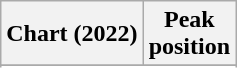<table class="wikitable sortable plainrowheaders" style="text-align:center">
<tr>
<th scope="col">Chart (2022)</th>
<th scope="col">Peak<br>position</th>
</tr>
<tr>
</tr>
<tr>
</tr>
<tr>
</tr>
</table>
